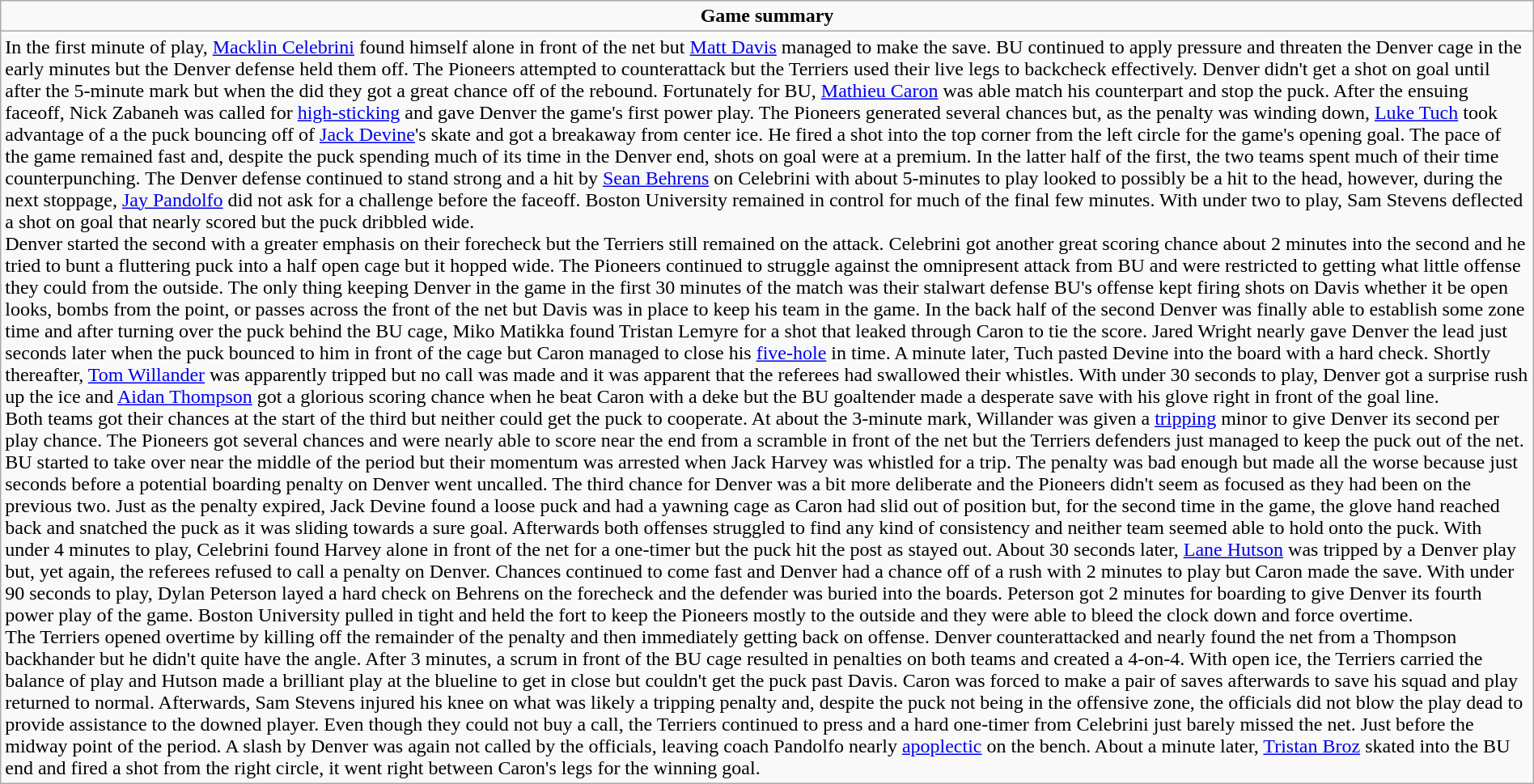<table role="presentation" class="wikitable mw-collapsible autocollapse" width=100%>
<tr>
<td align=center><strong>Game summary</strong></td>
</tr>
<tr>
<td>In the first minute of play, <a href='#'>Macklin Celebrini</a> found himself alone in front of the net but <a href='#'>Matt Davis</a> managed to make the save. BU continued to apply pressure and threaten the Denver cage in the early minutes but the Denver defense held them off. The Pioneers attempted to counterattack but the Terriers used their live legs to backcheck effectively. Denver didn't get a shot on goal until after the 5-minute mark but when the did they got a great chance off of the rebound. Fortunately for BU, <a href='#'>Mathieu Caron</a> was able match his counterpart and stop the puck. After the ensuing faceoff, Nick Zabaneh was called for <a href='#'>high-sticking</a> and gave Denver the game's first power play. The Pioneers generated several chances but, as the penalty was winding down, <a href='#'>Luke Tuch</a> took advantage of a the puck bouncing off of <a href='#'>Jack Devine</a>'s skate and got a breakaway from center ice. He fired a shot into the top corner from the left circle for the game's opening goal. The pace of the game remained fast and, despite the puck spending much of its time in the Denver end, shots on goal were at a premium. In the latter half of the first, the two teams spent much of their time counterpunching. The Denver defense continued to stand strong and a hit by <a href='#'>Sean Behrens</a> on Celebrini with about 5-minutes to play looked to possibly be a hit to the head, however, during the next stoppage, <a href='#'>Jay Pandolfo</a> did not ask for a challenge before the faceoff. Boston University remained in control for much of the final few minutes. With under two to play, Sam Stevens deflected a shot on goal that nearly scored but the puck dribbled wide.<br>Denver started the second with a greater emphasis on their forecheck but the Terriers still remained on the attack. Celebrini got another great scoring chance about 2 minutes into the second and he tried to bunt a fluttering puck into a half open cage but it hopped wide. The Pioneers continued to struggle against the omnipresent attack from BU and were restricted to getting what little offense they could from the outside. The only thing keeping Denver in the game in the first 30 minutes of the match was their stalwart defense BU's offense kept firing shots on Davis whether it be open looks, bombs from the point, or passes across the front of the net but Davis was in place to keep his team in the game. In the back half of the second Denver was finally able to establish some zone time and after turning over the puck behind the BU cage, Miko Matikka found Tristan Lemyre for a shot that leaked through Caron to tie the score. Jared Wright nearly gave Denver the lead just seconds later when the puck bounced to him in front of the cage but Caron managed to close his <a href='#'>five-hole</a> in time. A minute later, Tuch pasted Devine into the board with a hard check. Shortly thereafter, <a href='#'>Tom Willander</a> was apparently tripped but no call was made and it was apparent that the referees had swallowed their whistles. With under 30 seconds to play, Denver got a surprise rush up the ice and <a href='#'>Aidan Thompson</a> got a glorious scoring chance when he beat Caron with a deke but the BU goaltender made a desperate save with his glove right in front of the goal line.<br>Both teams got their chances at the start of the third but neither could get the puck to cooperate. At about the 3-minute mark, Willander was given a <a href='#'>tripping</a> minor to give Denver its second per play chance. The Pioneers got several chances and were nearly able to score near the end from a scramble in front of the net but the Terriers defenders just managed to keep the puck out of the net. BU started to take over near the middle of the period but their momentum was arrested when Jack Harvey was whistled for a trip. The penalty was bad enough but made all the worse because just seconds before a potential boarding penalty on Denver went uncalled. The third chance for Denver was a bit more deliberate and the Pioneers didn't seem as focused as they had been on the previous two. Just as the penalty expired, Jack Devine found a loose puck and had a yawning cage as Caron had slid out of position but, for the second time in the game, the glove hand reached back and snatched the puck as it was sliding towards a sure goal. Afterwards both offenses struggled to find any kind of consistency and neither team seemed able to hold onto the puck. With under 4 minutes to play, Celebrini found Harvey alone in front of the net for a one-timer but the puck hit the post as stayed out. About 30 seconds later, <a href='#'>Lane Hutson</a> was tripped by a Denver play but, yet again, the referees refused to call a penalty on Denver. Chances continued to come fast and Denver had a chance off of a rush with 2 minutes to play but Caron made the save. With under 90 seconds to play, Dylan Peterson layed a hard check on Behrens on the forecheck and the defender was buried into the boards. Peterson got 2 minutes for boarding to give Denver its fourth power play of the game. Boston University pulled in tight and held the fort to keep the Pioneers mostly to the outside and they were able to bleed the clock down and force overtime.<br>The Terriers opened overtime by killing off the remainder of the penalty and then immediately getting back on offense. Denver counterattacked and nearly found the net from a Thompson backhander but he didn't quite have the angle. After 3 minutes, a scrum in front of the BU cage resulted in penalties on both teams and created a 4-on-4. With open ice, the Terriers carried the balance of play and Hutson made a brilliant play at the blueline to get in close but couldn't get the puck past Davis. Caron was forced to make a pair of saves afterwards to save his squad and play returned to normal. Afterwards, Sam Stevens injured his knee on what was likely a tripping penalty and, despite the puck not being in the offensive zone, the officials did not blow the play dead to provide assistance to the downed player. Even though they could not buy a call, the Terriers continued to press and a hard one-timer from Celebrini just barely missed the net. Just before the midway point of the period. A slash by Denver was again not called by the officials, leaving coach Pandolfo nearly <a href='#'>apoplectic</a> on the bench. About a minute later, <a href='#'>Tristan Broz</a> skated into the BU end and fired a shot from the right circle, it went right between Caron's legs for the winning goal.</td>
</tr>
</table>
